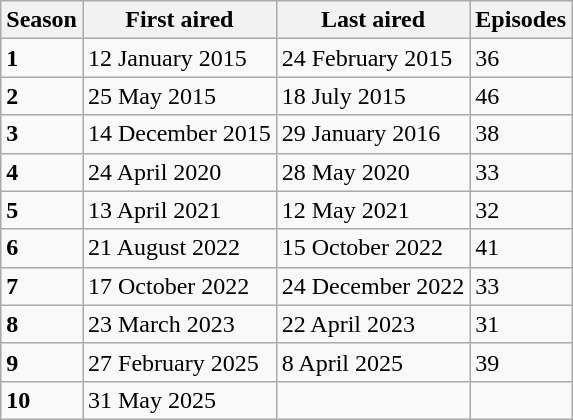<table class="wikitable">
<tr>
<th>Season</th>
<th>First aired</th>
<th>Last aired</th>
<th>Episodes</th>
</tr>
<tr>
<td><strong>1</strong></td>
<td>12 January 2015</td>
<td>24 February 2015</td>
<td>36</td>
</tr>
<tr>
<td><strong>2</strong></td>
<td>25 May 2015</td>
<td>18 July 2015</td>
<td>46</td>
</tr>
<tr>
<td><strong>3</strong></td>
<td>14 December 2015</td>
<td>29 January 2016</td>
<td>38</td>
</tr>
<tr>
<td><strong>4</strong></td>
<td>24 April 2020</td>
<td>28 May 2020</td>
<td>33</td>
</tr>
<tr>
<td><strong>5</strong></td>
<td>13 April 2021</td>
<td>12 May 2021</td>
<td>32</td>
</tr>
<tr>
<td><strong>6</strong></td>
<td>21 August 2022</td>
<td>15 October 2022</td>
<td>41</td>
</tr>
<tr>
<td><strong>7</strong></td>
<td>17 October 2022</td>
<td>24 December 2022</td>
<td>33</td>
</tr>
<tr>
<td><strong>8</strong></td>
<td>23 March 2023</td>
<td>22 April 2023</td>
<td>31</td>
</tr>
<tr>
<td><strong>9</strong></td>
<td>27 February 2025</td>
<td>8 April 2025</td>
<td>39</td>
</tr>
<tr>
<td><strong>10</strong></td>
<td>31 May 2025</td>
<td></td>
<td></td>
</tr>
</table>
